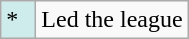<table class="wikitable">
<tr>
<td style="background:#CFECEC; width:1em">*</td>
<td>Led the league</td>
</tr>
</table>
